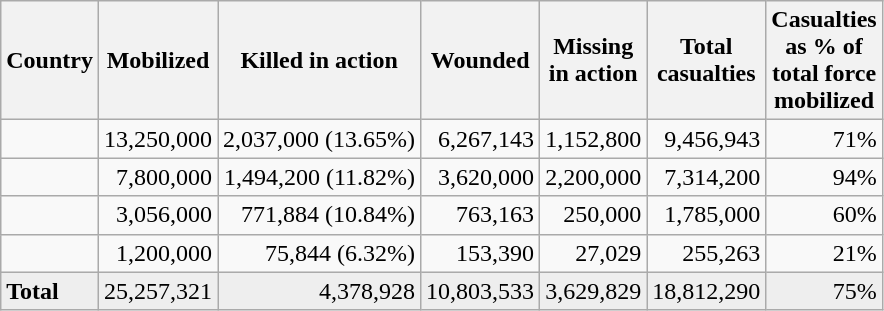<table class="wikitable sortable" style="text-align:right;">
<tr>
<th class="unsortable">Country</th>
<th>Mobilized</th>
<th>Killed in action</th>
<th>Wounded</th>
<th>Missing<br>in action</th>
<th>Total<br>casualties</th>
<th>Casualties<br>as % of<br> total force<br>mobilized</th>
</tr>
<tr>
<td align="left"></td>
<td>13,250,000</td>
<td>2,037,000 (13.65%)</td>
<td>6,267,143</td>
<td>1,152,800</td>
<td>9,456,943</td>
<td>71%</td>
</tr>
<tr>
<td align="left"></td>
<td>7,800,000</td>
<td>1,494,200 (11.82%)</td>
<td>3,620,000</td>
<td>2,200,000</td>
<td>7,314,200</td>
<td>94%</td>
</tr>
<tr>
<td align="left"></td>
<td>3,056,000</td>
<td>771,884 (10.84%)</td>
<td>763,163</td>
<td>250,000</td>
<td>1,785,000</td>
<td>60%</td>
</tr>
<tr>
<td align="left"></td>
<td>1,200,000</td>
<td>75,844 (6.32%)</td>
<td>153,390</td>
<td>27,029</td>
<td>255,263</td>
<td>21%</td>
</tr>
<tr style="background:#eee;">
<td align="left"><strong>Total</strong></td>
<td>25,257,321</td>
<td>4,378,928</td>
<td>10,803,533</td>
<td>3,629,829</td>
<td>18,812,290</td>
<td>75%</td>
</tr>
</table>
